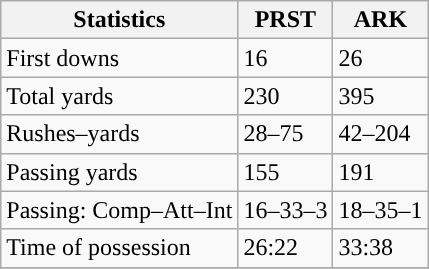<table class="wikitable" style="float: left;">
<tr>
<th>Statistics</th>
<th>PRST</th>
<th>ARK</th>
</tr>
<tr>
<td>First downs</td>
<td>16</td>
<td>26</td>
</tr>
<tr>
<td>Total yards</td>
<td>230</td>
<td>395</td>
</tr>
<tr>
<td>Rushes–yards</td>
<td>28–75</td>
<td>42–204</td>
</tr>
<tr>
<td>Passing yards</td>
<td>155</td>
<td>191</td>
</tr>
<tr>
<td>Passing: Comp–Att–Int</td>
<td>16–33–3</td>
<td>18–35–1</td>
</tr>
<tr>
<td>Time of possession</td>
<td>26:22</td>
<td>33:38</td>
</tr>
<tr>
</tr>
</table>
